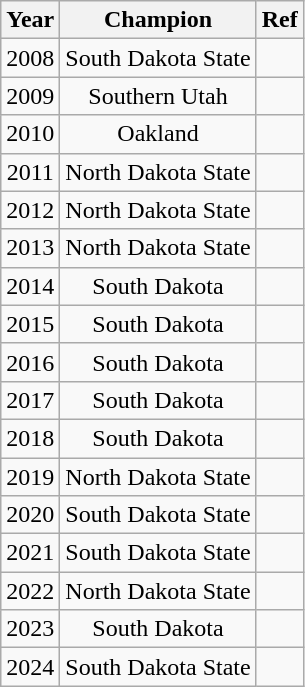<table class="wikitable" style="text-align:center;" cellspacing="2">
<tr>
<th>Year</th>
<th>Champion</th>
<th>Ref</th>
</tr>
<tr>
<td>2008</td>
<td>South Dakota State</td>
<td></td>
</tr>
<tr>
<td>2009</td>
<td>Southern Utah</td>
<td></td>
</tr>
<tr>
<td>2010</td>
<td>Oakland</td>
<td></td>
</tr>
<tr>
<td>2011</td>
<td>North Dakota State</td>
<td></td>
</tr>
<tr>
<td>2012</td>
<td>North Dakota State</td>
<td></td>
</tr>
<tr>
<td>2013</td>
<td>North Dakota State</td>
<td></td>
</tr>
<tr>
<td>2014</td>
<td>South Dakota</td>
<td></td>
</tr>
<tr>
<td>2015</td>
<td>South Dakota</td>
<td></td>
</tr>
<tr>
<td>2016</td>
<td>South Dakota</td>
<td></td>
</tr>
<tr>
<td>2017</td>
<td>South Dakota</td>
<td></td>
</tr>
<tr>
<td>2018</td>
<td>South Dakota</td>
<td></td>
</tr>
<tr>
<td>2019</td>
<td>North Dakota State</td>
<td></td>
</tr>
<tr>
<td>2020</td>
<td>South Dakota State</td>
<td></td>
</tr>
<tr>
<td>2021</td>
<td>South Dakota State</td>
<td></td>
</tr>
<tr>
<td>2022</td>
<td>North Dakota State</td>
<td></td>
</tr>
<tr>
<td>2023</td>
<td>South Dakota</td>
<td></td>
</tr>
<tr>
<td>2024</td>
<td>South Dakota State</td>
<td></td>
</tr>
</table>
